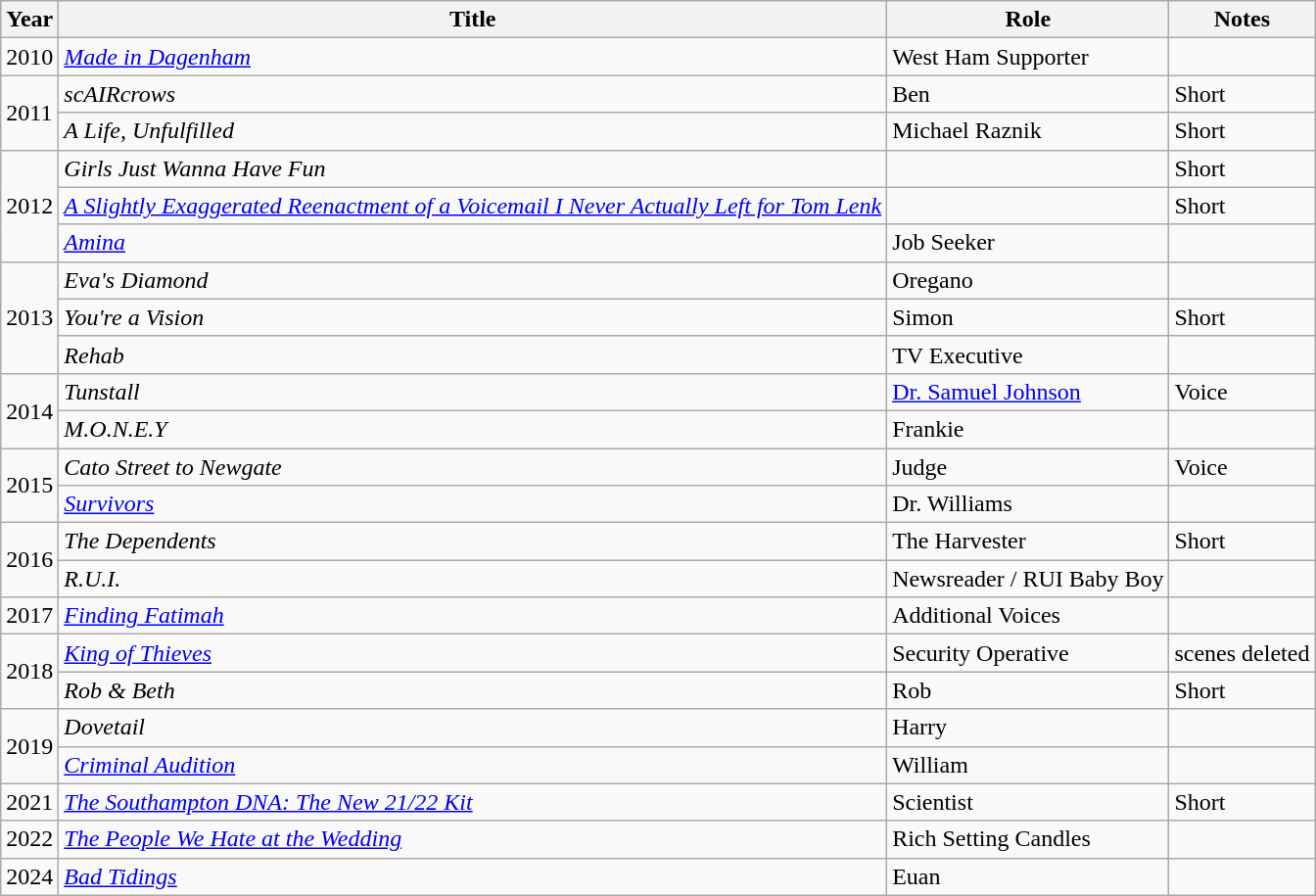<table class="wikitable sortable">
<tr>
<th>Year</th>
<th>Title</th>
<th>Role</th>
<th>Notes</th>
</tr>
<tr>
<td>2010</td>
<td><em><a href='#'>Made in Dagenham</a></em></td>
<td>West Ham Supporter</td>
<td></td>
</tr>
<tr>
<td rowspan="2">2011</td>
<td><em>scAIRcrows</em></td>
<td>Ben</td>
<td>Short</td>
</tr>
<tr>
<td><em>A Life, Unfulfilled</em></td>
<td>Michael Raznik</td>
<td>Short</td>
</tr>
<tr>
<td rowspan="3">2012</td>
<td><em>Girls Just Wanna Have Fun</em></td>
<td></td>
<td>Short</td>
</tr>
<tr>
<td><em><a href='#'>A Slightly Exaggerated Reenactment of a Voicemail I Never Actually Left for Tom Lenk</a></em></td>
<td></td>
<td>Short</td>
</tr>
<tr>
<td><em><a href='#'>Amina</a></em></td>
<td>Job Seeker</td>
<td></td>
</tr>
<tr>
<td rowspan="3">2013</td>
<td><em>Eva's Diamond</em></td>
<td>Oregano</td>
<td></td>
</tr>
<tr>
<td><em>You're a Vision</em></td>
<td>Simon</td>
<td>Short</td>
</tr>
<tr>
<td><em>Rehab</em></td>
<td>TV Executive</td>
<td></td>
</tr>
<tr>
<td rowspan="2">2014</td>
<td><em>Tunstall</em></td>
<td><a href='#'>Dr. Samuel Johnson</a></td>
<td>Voice</td>
</tr>
<tr>
<td><em>M.O.N.E.Y</em></td>
<td>Frankie</td>
<td></td>
</tr>
<tr>
<td rowspan="2">2015</td>
<td><em>Cato Street to Newgate</em></td>
<td>Judge</td>
<td>Voice</td>
</tr>
<tr>
<td><em><a href='#'>Survivors</a></em></td>
<td>Dr. Williams</td>
<td></td>
</tr>
<tr>
<td rowspan="2">2016</td>
<td><em>The Dependents</em></td>
<td>The Harvester</td>
<td>Short</td>
</tr>
<tr>
<td><em>R.U.I.</em></td>
<td>Newsreader / RUI Baby Boy</td>
<td></td>
</tr>
<tr>
<td>2017</td>
<td><em><a href='#'>Finding Fatimah</a></em></td>
<td>Additional Voices</td>
<td></td>
</tr>
<tr>
<td rowspan="2">2018</td>
<td><a href='#'><em>King of Thieves</em></a></td>
<td>Security Operative</td>
<td>scenes deleted</td>
</tr>
<tr>
<td><em>Rob & Beth</em></td>
<td>Rob</td>
<td>Short</td>
</tr>
<tr>
<td rowspan="2">2019</td>
<td><em>Dovetail</em></td>
<td>Harry</td>
<td></td>
</tr>
<tr>
<td><em><a href='#'>Criminal Audition</a></em></td>
<td>William</td>
<td></td>
</tr>
<tr>
<td>2021</td>
<td><em><a href='#'>The Southampton DNA: The New 21/22 Kit</a></em></td>
<td>Scientist</td>
<td>Short</td>
</tr>
<tr>
<td>2022</td>
<td><em><a href='#'>The People We Hate at the Wedding</a></em></td>
<td>Rich Setting Candles</td>
<td></td>
</tr>
<tr>
<td>2024</td>
<td><em><a href='#'>Bad Tidings</a></em></td>
<td>Euan</td>
<td></td>
</tr>
</table>
